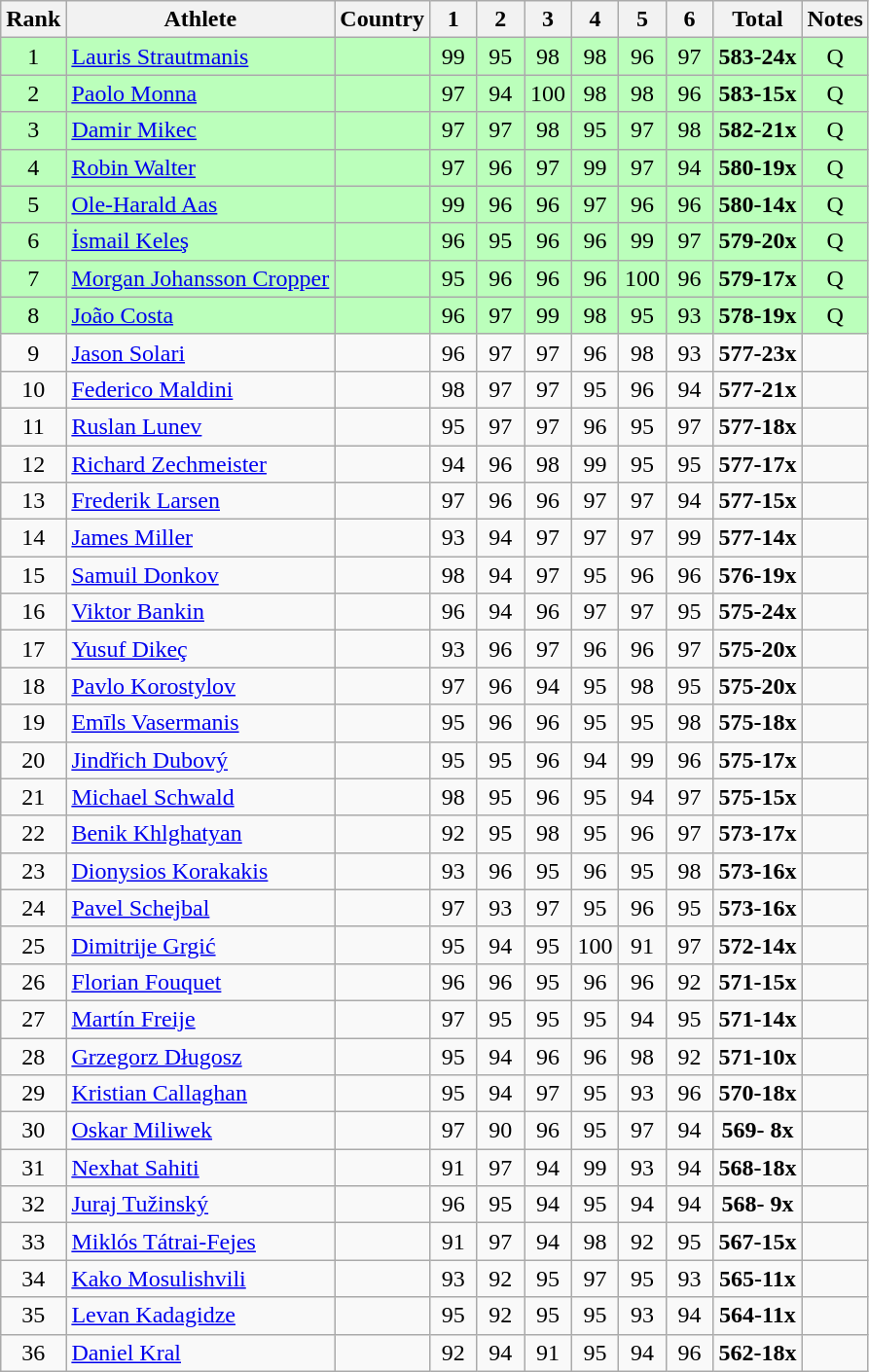<table class="wikitable sortable" style="text-align:center">
<tr>
<th>Rank</th>
<th>Athlete</th>
<th>Country</th>
<th width=25px>1</th>
<th width=25px>2</th>
<th width=25px>3</th>
<th width=25px>4</th>
<th width=25px>5</th>
<th width=25px>6</th>
<th>Total</th>
<th class=unsortable>Notes</th>
</tr>
<tr bgcolor=bbffbb>
<td>1</td>
<td align=left><a href='#'>Lauris Strautmanis</a></td>
<td align=left></td>
<td>99</td>
<td>95</td>
<td>98</td>
<td>98</td>
<td>96</td>
<td>97</td>
<td><strong>583-24x</strong></td>
<td>Q</td>
</tr>
<tr bgcolor=bbffbb>
<td>2</td>
<td align=left><a href='#'>Paolo Monna</a></td>
<td align=left></td>
<td>97</td>
<td>94</td>
<td>100</td>
<td>98</td>
<td>98</td>
<td>96</td>
<td><strong>583-15x</strong></td>
<td>Q</td>
</tr>
<tr bgcolor=bbffbb>
<td>3</td>
<td align=left><a href='#'>Damir Mikec</a></td>
<td align=left></td>
<td>97</td>
<td>97</td>
<td>98</td>
<td>95</td>
<td>97</td>
<td>98</td>
<td><strong>582-21x</strong></td>
<td>Q</td>
</tr>
<tr bgcolor=bbffbb>
<td>4</td>
<td align=left><a href='#'>Robin Walter</a></td>
<td align=left></td>
<td>97</td>
<td>96</td>
<td>97</td>
<td>99</td>
<td>97</td>
<td>94</td>
<td><strong>580-19x</strong></td>
<td>Q</td>
</tr>
<tr bgcolor=bbffbb>
<td>5</td>
<td align=left><a href='#'>Ole-Harald Aas</a></td>
<td align=left></td>
<td>99</td>
<td>96</td>
<td>96</td>
<td>97</td>
<td>96</td>
<td>96</td>
<td><strong>580-14x</strong></td>
<td>Q</td>
</tr>
<tr bgcolor=bbffbb>
<td>6</td>
<td align=left><a href='#'>İsmail Keleş</a></td>
<td align=left></td>
<td>96</td>
<td>95</td>
<td>96</td>
<td>96</td>
<td>99</td>
<td>97</td>
<td><strong>579-20x</strong></td>
<td>Q</td>
</tr>
<tr bgcolor=bbffbb>
<td>7</td>
<td align=left><a href='#'>Morgan Johansson Cropper</a></td>
<td align=left></td>
<td>95</td>
<td>96</td>
<td>96</td>
<td>96</td>
<td>100</td>
<td>96</td>
<td><strong>579-17x</strong></td>
<td>Q</td>
</tr>
<tr bgcolor=bbffbb>
<td>8</td>
<td align=left><a href='#'>João Costa</a></td>
<td align=left></td>
<td>96</td>
<td>97</td>
<td>99</td>
<td>98</td>
<td>95</td>
<td>93</td>
<td><strong>578-19x</strong></td>
<td>Q</td>
</tr>
<tr>
<td>9</td>
<td align=left><a href='#'>Jason Solari</a></td>
<td align=left></td>
<td>96</td>
<td>97</td>
<td>97</td>
<td>96</td>
<td>98</td>
<td>93</td>
<td><strong>577-23x</strong></td>
<td></td>
</tr>
<tr>
<td>10</td>
<td align=left><a href='#'>Federico Maldini</a></td>
<td align=left></td>
<td>98</td>
<td>97</td>
<td>97</td>
<td>95</td>
<td>96</td>
<td>94</td>
<td><strong>577-21x</strong></td>
<td></td>
</tr>
<tr>
<td>11</td>
<td align=left><a href='#'>Ruslan Lunev</a></td>
<td align=left></td>
<td>95</td>
<td>97</td>
<td>97</td>
<td>96</td>
<td>95</td>
<td>97</td>
<td><strong>577-18x</strong></td>
<td></td>
</tr>
<tr>
<td>12</td>
<td align=left><a href='#'>Richard Zechmeister</a></td>
<td align=left></td>
<td>94</td>
<td>96</td>
<td>98</td>
<td>99</td>
<td>95</td>
<td>95</td>
<td><strong>577-17x</strong></td>
<td></td>
</tr>
<tr>
<td>13</td>
<td align=left><a href='#'>Frederik Larsen</a></td>
<td align=left></td>
<td>97</td>
<td>96</td>
<td>96</td>
<td>97</td>
<td>97</td>
<td>94</td>
<td><strong>577-15x</strong></td>
<td></td>
</tr>
<tr>
<td>14</td>
<td align=left><a href='#'>James Miller</a></td>
<td align=left></td>
<td>93</td>
<td>94</td>
<td>97</td>
<td>97</td>
<td>97</td>
<td>99</td>
<td><strong>577-14x</strong></td>
<td></td>
</tr>
<tr>
<td>15</td>
<td align=left><a href='#'>Samuil Donkov</a></td>
<td align=left></td>
<td>98</td>
<td>94</td>
<td>97</td>
<td>95</td>
<td>96</td>
<td>96</td>
<td><strong>576-19x</strong></td>
<td></td>
</tr>
<tr>
<td>16</td>
<td align=left><a href='#'>Viktor Bankin</a></td>
<td align=left></td>
<td>96</td>
<td>94</td>
<td>96</td>
<td>97</td>
<td>97</td>
<td>95</td>
<td><strong>575-24x</strong></td>
<td></td>
</tr>
<tr>
<td>17</td>
<td align=left><a href='#'>Yusuf Dikeç</a></td>
<td align=left></td>
<td>93</td>
<td>96</td>
<td>97</td>
<td>96</td>
<td>96</td>
<td>97</td>
<td><strong>575-20x</strong></td>
<td></td>
</tr>
<tr>
<td>18</td>
<td align=left><a href='#'>Pavlo Korostylov</a></td>
<td align=left></td>
<td>97</td>
<td>96</td>
<td>94</td>
<td>95</td>
<td>98</td>
<td>95</td>
<td><strong>575-20x</strong></td>
<td></td>
</tr>
<tr>
<td>19</td>
<td align=left><a href='#'>Emīls Vasermanis</a></td>
<td align=left></td>
<td>95</td>
<td>96</td>
<td>96</td>
<td>95</td>
<td>95</td>
<td>98</td>
<td><strong>575-18x</strong></td>
<td></td>
</tr>
<tr>
<td>20</td>
<td align=left><a href='#'>Jindřich Dubový</a></td>
<td align=left></td>
<td>95</td>
<td>95</td>
<td>96</td>
<td>94</td>
<td>99</td>
<td>96</td>
<td><strong>575-17x</strong></td>
<td></td>
</tr>
<tr>
<td>21</td>
<td align=left><a href='#'>Michael Schwald</a></td>
<td align=left></td>
<td>98</td>
<td>95</td>
<td>96</td>
<td>95</td>
<td>94</td>
<td>97</td>
<td><strong>575-15x</strong></td>
<td></td>
</tr>
<tr>
<td>22</td>
<td align=left><a href='#'>Benik Khlghatyan</a></td>
<td align=left></td>
<td>92</td>
<td>95</td>
<td>98</td>
<td>95</td>
<td>96</td>
<td>97</td>
<td><strong>573-17x</strong></td>
<td></td>
</tr>
<tr>
<td>23</td>
<td align=left><a href='#'>Dionysios Korakakis</a></td>
<td align=left></td>
<td>93</td>
<td>96</td>
<td>95</td>
<td>96</td>
<td>95</td>
<td>98</td>
<td><strong>573-16x</strong></td>
<td></td>
</tr>
<tr>
<td>24</td>
<td align=left><a href='#'>Pavel Schejbal</a></td>
<td align=left></td>
<td>97</td>
<td>93</td>
<td>97</td>
<td>95</td>
<td>96</td>
<td>95</td>
<td><strong>573-16x</strong></td>
<td></td>
</tr>
<tr>
<td>25</td>
<td align=left><a href='#'>Dimitrije Grgić</a></td>
<td align=left></td>
<td>95</td>
<td>94</td>
<td>95</td>
<td>100</td>
<td>91</td>
<td>97</td>
<td><strong>572-14x</strong></td>
<td></td>
</tr>
<tr>
<td>26</td>
<td align=left><a href='#'>Florian Fouquet</a></td>
<td align=left></td>
<td>96</td>
<td>96</td>
<td>95</td>
<td>96</td>
<td>96</td>
<td>92</td>
<td><strong>571-15x</strong></td>
<td></td>
</tr>
<tr>
<td>27</td>
<td align=left><a href='#'>Martín Freije</a></td>
<td align=left></td>
<td>97</td>
<td>95</td>
<td>95</td>
<td>95</td>
<td>94</td>
<td>95</td>
<td><strong>571-14x</strong></td>
<td></td>
</tr>
<tr>
<td>28</td>
<td align=left><a href='#'>Grzegorz Długosz</a></td>
<td align=left></td>
<td>95</td>
<td>94</td>
<td>96</td>
<td>96</td>
<td>98</td>
<td>92</td>
<td><strong>571-10x</strong></td>
<td></td>
</tr>
<tr>
<td>29</td>
<td align=left><a href='#'>Kristian Callaghan</a></td>
<td align=left></td>
<td>95</td>
<td>94</td>
<td>97</td>
<td>95</td>
<td>93</td>
<td>96</td>
<td><strong>570-18x</strong></td>
<td></td>
</tr>
<tr>
<td>30</td>
<td align=left><a href='#'>Oskar Miliwek</a></td>
<td align=left></td>
<td>97</td>
<td>90</td>
<td>96</td>
<td>95</td>
<td>97</td>
<td>94</td>
<td><strong>569- 8x</strong></td>
<td></td>
</tr>
<tr>
<td>31</td>
<td align=left><a href='#'>Nexhat Sahiti</a></td>
<td align=left></td>
<td>91</td>
<td>97</td>
<td>94</td>
<td>99</td>
<td>93</td>
<td>94</td>
<td><strong>568-18x</strong></td>
<td></td>
</tr>
<tr>
<td>32</td>
<td align=left><a href='#'>Juraj Tužinský</a></td>
<td align=left></td>
<td>96</td>
<td>95</td>
<td>94</td>
<td>95</td>
<td>94</td>
<td>94</td>
<td><strong>568- 9x</strong></td>
<td></td>
</tr>
<tr>
<td>33</td>
<td align=left><a href='#'>Miklós Tátrai-Fejes</a></td>
<td align=left></td>
<td>91</td>
<td>97</td>
<td>94</td>
<td>98</td>
<td>92</td>
<td>95</td>
<td><strong>567-15x</strong></td>
<td></td>
</tr>
<tr>
<td>34</td>
<td align=left><a href='#'>Kako Mosulishvili</a></td>
<td align=left></td>
<td>93</td>
<td>92</td>
<td>95</td>
<td>97</td>
<td>95</td>
<td>93</td>
<td><strong>565-11x</strong></td>
<td></td>
</tr>
<tr>
<td>35</td>
<td align=left><a href='#'>Levan Kadagidze</a></td>
<td align=left></td>
<td>95</td>
<td>92</td>
<td>95</td>
<td>95</td>
<td>93</td>
<td>94</td>
<td><strong>564-11x</strong></td>
<td></td>
</tr>
<tr>
<td>36</td>
<td align=left><a href='#'>Daniel Kral</a></td>
<td align=left></td>
<td>92</td>
<td>94</td>
<td>91</td>
<td>95</td>
<td>94</td>
<td>96</td>
<td><strong>562-18x</strong></td>
<td></td>
</tr>
</table>
